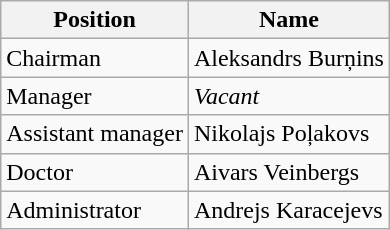<table class="wikitable">
<tr>
<th>Position</th>
<th>Name</th>
</tr>
<tr>
<td>Chairman</td>
<td> Aleksandrs Burņins</td>
</tr>
<tr>
<td>Manager</td>
<td><em>Vacant</em></td>
</tr>
<tr>
<td>Assistant manager</td>
<td> Nikolajs Poļakovs</td>
</tr>
<tr>
<td>Doctor</td>
<td> Aivars Veinbergs</td>
</tr>
<tr>
<td>Administrator</td>
<td> Andrejs Karacejevs</td>
</tr>
</table>
